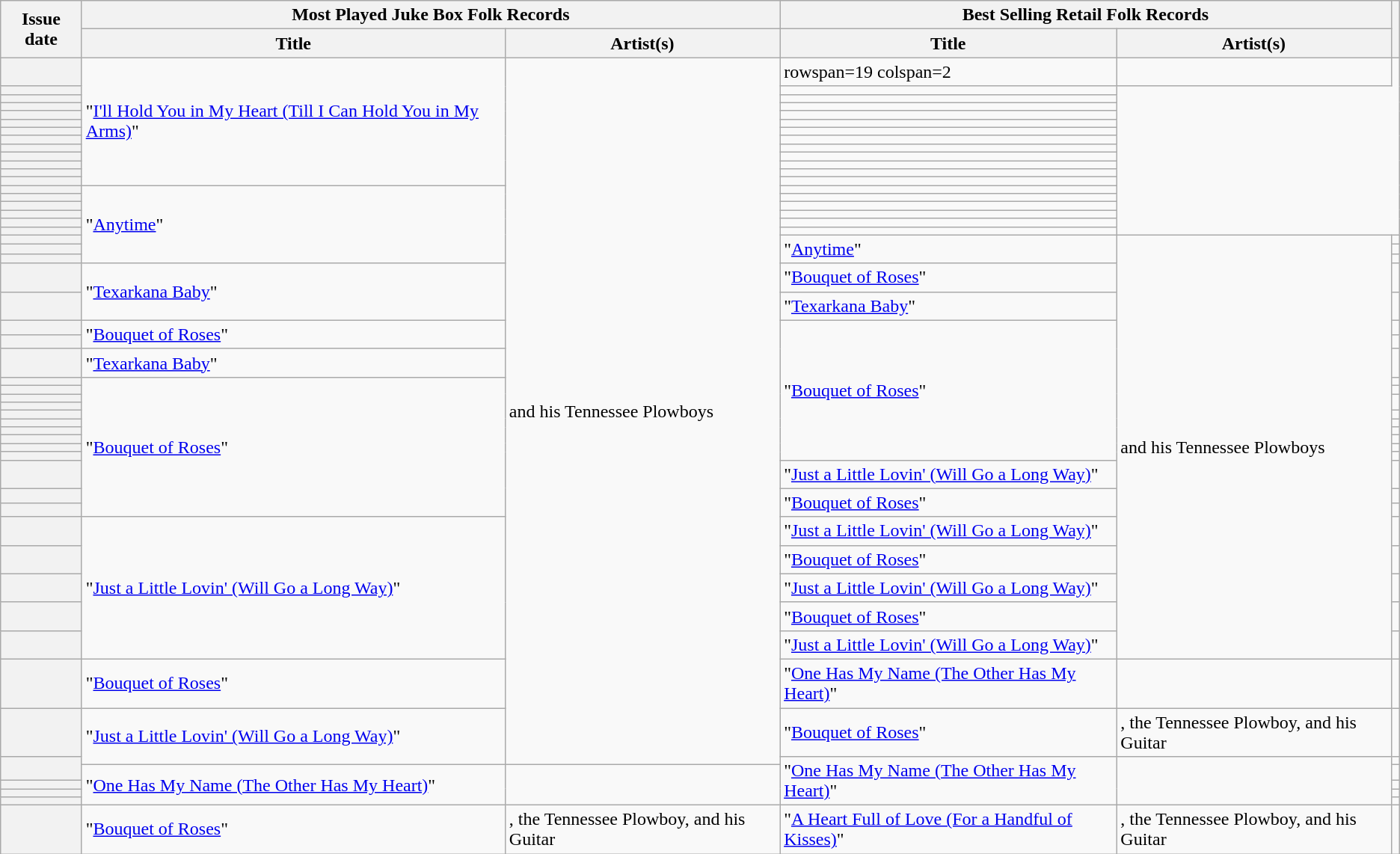<table class="wikitable sortable plainrowheaders">
<tr>
<th scope=col rowspan=2>Issue date</th>
<th scope=col colspan=2>Most Played Juke Box Folk Records</th>
<th scope=col colspan=2>Best Selling Retail Folk Records</th>
<th scope=col rowspan=2 class=unsortable></th>
</tr>
<tr>
<th scope=col>Title</th>
<th scope=col>Artist(s)</th>
<th scope=col>Title</th>
<th scope=col>Artist(s)</th>
</tr>
<tr>
<th scope=row></th>
<td rowspan="13">"<a href='#'>I'll Hold You in My Heart (Till I Can Hold You in My Arms)</a>"</td>
<td rowspan="48"> and his Tennessee Plowboys</td>
<td>rowspan=19 colspan=2  </td>
<td align="center"></td>
</tr>
<tr>
<th scope=row></th>
<td align="center"></td>
</tr>
<tr>
<th scope=row></th>
<td align="center"></td>
</tr>
<tr>
<th scope=row></th>
<td align="center"></td>
</tr>
<tr>
<th scope=row></th>
<td align="center"></td>
</tr>
<tr>
<th scope=row></th>
<td align="center"></td>
</tr>
<tr>
<th scope=row></th>
<td align="center"></td>
</tr>
<tr>
<th scope=row></th>
<td align="center"></td>
</tr>
<tr>
<th scope=row></th>
<td align="center"></td>
</tr>
<tr>
<th scope=row></th>
<td align="center"></td>
</tr>
<tr>
<th scope=row></th>
<td align="center"></td>
</tr>
<tr>
<th scope=row></th>
<td align="center"></td>
</tr>
<tr>
<th scope=row></th>
<td align="center"></td>
</tr>
<tr>
<th scope=row></th>
<td rowspan="9">"<a href='#'>Anytime</a>"</td>
<td align="center"></td>
</tr>
<tr>
<th scope=row></th>
<td align="center"></td>
</tr>
<tr>
<th scope=row></th>
<td align="center"></td>
</tr>
<tr>
<th scope=row></th>
<td align="center"></td>
</tr>
<tr>
<th scope=row></th>
<td align="center"></td>
</tr>
<tr>
<th scope=row></th>
<td align="center"></td>
</tr>
<tr>
<th scope=row></th>
<td rowspan="3">"<a href='#'>Anytime</a>"</td>
<td rowspan="26"> and his Tennessee Plowboys</td>
<td align=center></td>
</tr>
<tr>
<th scope=row></th>
<td align=center></td>
</tr>
<tr>
<th scope=row></th>
<td align=center></td>
</tr>
<tr>
<th scope=row></th>
<td rowspan=2>"<a href='#'>Texarkana Baby</a>"</td>
<td>"<a href='#'>Bouquet of Roses</a>"</td>
<td align=center></td>
</tr>
<tr>
<th scope=row></th>
<td>"<a href='#'>Texarkana Baby</a>"</td>
<td align=center></td>
</tr>
<tr>
<th scope=row></th>
<td rowspan="2">"<a href='#'>Bouquet of Roses</a>"</td>
<td rowspan="13">"<a href='#'>Bouquet of Roses</a>"</td>
<td align=center></td>
</tr>
<tr>
<th scope=row></th>
<td align=center></td>
</tr>
<tr>
<th scope=row></th>
<td>"<a href='#'>Texarkana Baby</a>"</td>
<td align=center></td>
</tr>
<tr>
<th scope=row></th>
<td rowspan="13">"<a href='#'>Bouquet of Roses</a>"</td>
<td align=center></td>
</tr>
<tr>
<th scope=row></th>
<td align=center></td>
</tr>
<tr>
<th scope=row></th>
<td rowspan=2 align=center></td>
</tr>
<tr>
<th scope=row></th>
</tr>
<tr>
<th scope=row></th>
<td align=center></td>
</tr>
<tr>
<th scope=row></th>
<td align=center></td>
</tr>
<tr>
<th scope=row></th>
<td align=center></td>
</tr>
<tr>
<th scope=row></th>
<td align=center></td>
</tr>
<tr>
<th scope=row></th>
<td align=center></td>
</tr>
<tr>
<th scope=row></th>
<td align=center></td>
</tr>
<tr>
<th scope=row></th>
<td>"<a href='#'>Just a Little Lovin' (Will Go a Long Way)</a>"</td>
<td align=center></td>
</tr>
<tr>
<th scope=row></th>
<td rowspan="2">"<a href='#'>Bouquet of Roses</a>"</td>
<td align=center></td>
</tr>
<tr>
<th scope=row></th>
<td align=center></td>
</tr>
<tr>
<th scope=row></th>
<td rowspan="5">"<a href='#'>Just a Little Lovin' (Will Go a Long Way)</a>"</td>
<td>"<a href='#'>Just a Little Lovin' (Will Go a Long Way)</a>"</td>
<td align=center></td>
</tr>
<tr>
<th scope=row></th>
<td>"<a href='#'>Bouquet of Roses</a>"</td>
<td align=center></td>
</tr>
<tr>
<th scope=row></th>
<td>"<a href='#'>Just a Little Lovin' (Will Go a Long Way)</a>"</td>
<td align=center></td>
</tr>
<tr>
<th scope=row></th>
<td>"<a href='#'>Bouquet of Roses</a>"</td>
<td align=center></td>
</tr>
<tr>
<th scope=row></th>
<td>"<a href='#'>Just a Little Lovin' (Will Go a Long Way)</a>"</td>
<td align=center></td>
</tr>
<tr>
<th scope=row></th>
<td>"<a href='#'>Bouquet of Roses</a>"</td>
<td>"<a href='#'>One Has My Name (The Other Has My Heart)</a>"</td>
<td></td>
<td align=center></td>
</tr>
<tr>
<th scope=row></th>
<td rowspan=2>"<a href='#'>Just a Little Lovin' (Will Go a Long Way)</a>"</td>
<td>"<a href='#'>Bouquet of Roses</a>"</td>
<td>, the Tennessee Plowboy, and his Guitar</td>
<td align=center></td>
</tr>
<tr>
<th scope=row rowspan=2></th>
<td rowspan="5">"<a href='#'>One Has My Name (The Other Has My Heart)</a>"</td>
<td rowspan="5"></td>
<td align=center></td>
</tr>
<tr>
<td rowspan="4">"<a href='#'>One Has My Name (The Other Has My Heart)</a>"</td>
<td rowspan="4"></td>
<td align=center></td>
</tr>
<tr>
<th scope=row></th>
<td align=center></td>
</tr>
<tr>
<th scope=row></th>
<td align=center></td>
</tr>
<tr>
<th scope=row></th>
<td align=center></td>
</tr>
<tr>
<th scope=row></th>
<td>"<a href='#'>Bouquet of Roses</a>"</td>
<td>, the Tennessee Plowboy, and his Guitar</td>
<td>"<a href='#'>A Heart Full of Love (For a Handful of Kisses)</a>"</td>
<td>, the Tennessee Plowboy, and his Guitar</td>
<td align=center></td>
</tr>
</table>
